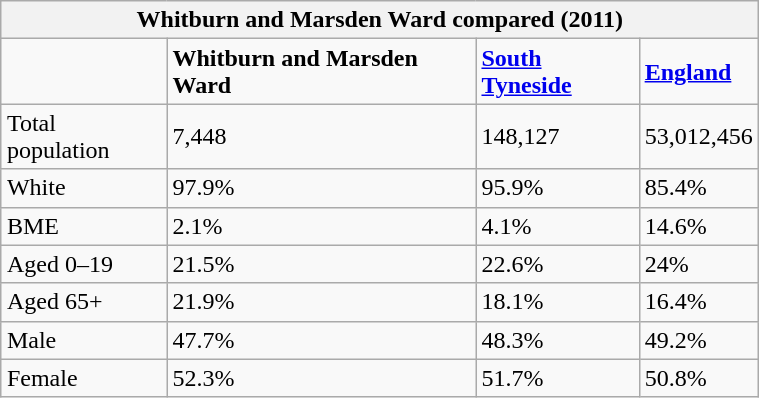<table class="wikitable" style="float: right; margin-left: 2em; width: 40%;">
<tr>
<th colspan="4"><strong>Whitburn and Marsden Ward compared (2011)</strong></th>
</tr>
<tr>
<td></td>
<td><strong>Whitburn and Marsden Ward</strong></td>
<td><strong><a href='#'>South Tyneside</a></strong></td>
<td><strong><a href='#'>England</a></strong></td>
</tr>
<tr>
<td>Total population</td>
<td>7,448</td>
<td>148,127</td>
<td>53,012,456</td>
</tr>
<tr>
<td>White</td>
<td>97.9%</td>
<td>95.9%</td>
<td>85.4%</td>
</tr>
<tr>
<td>BME</td>
<td>2.1%</td>
<td>4.1%</td>
<td>14.6%</td>
</tr>
<tr>
<td>Aged 0–19</td>
<td>21.5%</td>
<td>22.6%</td>
<td>24%</td>
</tr>
<tr>
<td>Aged 65+</td>
<td>21.9%</td>
<td>18.1%</td>
<td>16.4%</td>
</tr>
<tr>
<td>Male</td>
<td>47.7%</td>
<td>48.3%</td>
<td>49.2%</td>
</tr>
<tr>
<td>Female</td>
<td>52.3%</td>
<td>51.7%</td>
<td>50.8%</td>
</tr>
</table>
